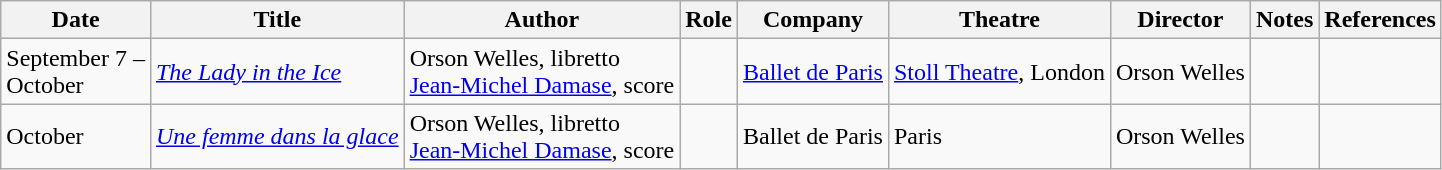<table class="wikitable">
<tr>
<th>Date</th>
<th>Title</th>
<th>Author</th>
<th>Role</th>
<th>Company</th>
<th>Theatre</th>
<th>Director</th>
<th>Notes</th>
<th>References</th>
</tr>
<tr>
<td>September 7 –<br>October</td>
<td><em><a href='#'>The&nbsp;Lady&nbsp;in&nbsp;the&nbsp;Ice</a></em></td>
<td>Orson Welles, libretto<br><a href='#'>Jean-Michel Damase</a>, score</td>
<td></td>
<td><a href='#'>Ballet de Paris</a></td>
<td><a href='#'>Stoll Theatre</a>, London</td>
<td>Orson Welles</td>
<td></td>
<td></td>
</tr>
<tr>
<td>October</td>
<td><em><a href='#'>Une femme dans la glace</a></em></td>
<td>Orson Welles, libretto<br><a href='#'>Jean-Michel Damase</a>, score</td>
<td></td>
<td>Ballet de Paris</td>
<td>Paris</td>
<td>Orson Welles</td>
<td></td>
<td></td>
</tr>
</table>
